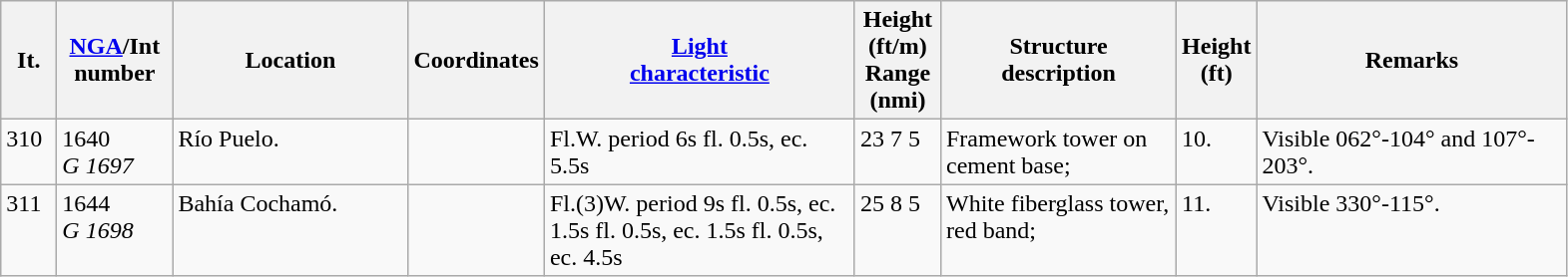<table class="wikitable">
<tr>
<th width="30">It.</th>
<th width="70"><a href='#'>NGA</a>/Int<br>number</th>
<th width="150">Location</th>
<th width="80">Coordinates</th>
<th width="200"><a href='#'>Light<br>characteristic</a></th>
<th width="50">Height (ft/m)<br>Range (nmi)</th>
<th width="150">Structure<br>description</th>
<th width="30">Height (ft)</th>
<th width="200">Remarks</th>
</tr>
<tr valign="top">
<td>310</td>
<td>1640<br><em>G 1697</em></td>
<td>Río Puelo.</td>
<td></td>
<td>Fl.W. period 6s fl. 0.5s, ec. 5.5s</td>
<td>23 7 5</td>
<td>Framework tower on cement  base;</td>
<td>10.</td>
<td>Visible 062°-104° and 107°- 203°.</td>
</tr>
<tr valign="top">
<td>311</td>
<td>1644<br><em>G 1698</em></td>
<td>Bahía Cochamó.</td>
<td></td>
<td>Fl.(3)W. period 9s fl. 0.5s, ec. 1.5s fl. 0.5s, ec. 1.5s fl. 0.5s, ec. 4.5s</td>
<td>25 8 5</td>
<td>White fiberglass tower, red band;</td>
<td>11.</td>
<td>Visible 330°-115°.</td>
</tr>
</table>
